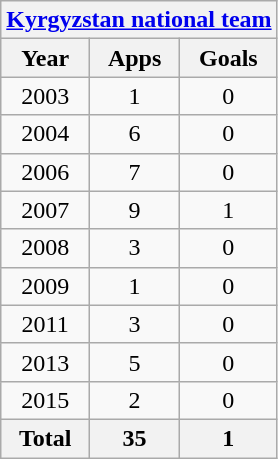<table class="wikitable" style="text-align:center">
<tr>
<th colspan=3><a href='#'>Kyrgyzstan national team</a></th>
</tr>
<tr>
<th>Year</th>
<th>Apps</th>
<th>Goals</th>
</tr>
<tr>
<td>2003</td>
<td>1</td>
<td>0</td>
</tr>
<tr>
<td>2004</td>
<td>6</td>
<td>0</td>
</tr>
<tr>
<td>2006</td>
<td>7</td>
<td>0</td>
</tr>
<tr>
<td>2007</td>
<td>9</td>
<td>1</td>
</tr>
<tr>
<td>2008</td>
<td>3</td>
<td>0</td>
</tr>
<tr>
<td>2009</td>
<td>1</td>
<td>0</td>
</tr>
<tr>
<td>2011</td>
<td>3</td>
<td>0</td>
</tr>
<tr>
<td>2013</td>
<td>5</td>
<td>0</td>
</tr>
<tr>
<td>2015</td>
<td>2</td>
<td>0</td>
</tr>
<tr>
<th>Total</th>
<th>35</th>
<th>1</th>
</tr>
</table>
